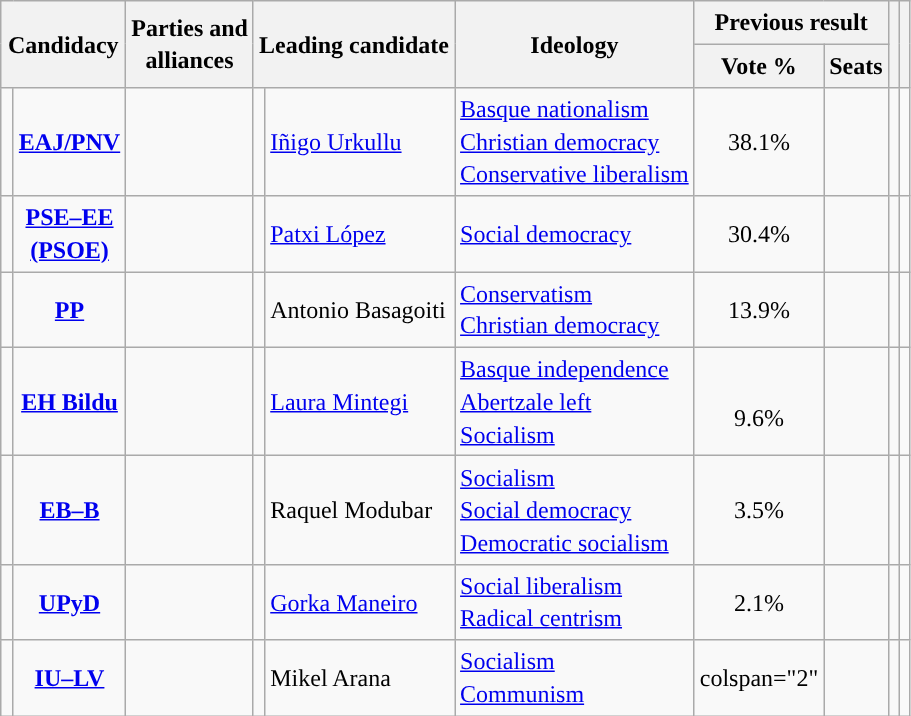<table class="wikitable" style="line-height:1.35em; text-align:left;">
<tr>
<th colspan="2" rowspan="2">Candidacy</th>
<th rowspan="2">Parties and<br>alliances</th>
<th colspan="2" rowspan="2">Leading candidate</th>
<th rowspan="2">Ideology</th>
<th colspan="2">Previous result</th>
<th rowspan="2"></th>
<th rowspan="2"></th>
</tr>
<tr>
<th>Vote %</th>
<th>Seats</th>
</tr>
<tr>
<td width="1" style="color:inherit;background:"></td>
<td align="center"><strong><a href='#'>EAJ/PNV</a></strong></td>
<td></td>
<td></td>
<td><a href='#'>Iñigo Urkullu</a></td>
<td><a href='#'>Basque nationalism</a><br><a href='#'>Christian democracy</a><br><a href='#'>Conservative liberalism</a></td>
<td align="center">38.1%</td>
<td></td>
<td></td>
<td></td>
</tr>
<tr>
<td style="color:inherit;background:"></td>
<td align="center"><strong><a href='#'>PSE–EE<br>(PSOE)</a></strong></td>
<td></td>
<td></td>
<td><a href='#'>Patxi López</a></td>
<td><a href='#'>Social democracy</a></td>
<td align="center">30.4%</td>
<td></td>
<td></td>
<td></td>
</tr>
<tr>
<td style="color:inherit;background:"></td>
<td align="center"><strong><a href='#'>PP</a></strong></td>
<td></td>
<td></td>
<td>Antonio Basagoiti</td>
<td><a href='#'>Conservatism</a><br><a href='#'>Christian democracy</a></td>
<td align="center">13.9%</td>
<td></td>
<td></td>
<td></td>
</tr>
<tr>
<td style="color:inherit;background:"></td>
<td align="center"><strong><a href='#'>EH Bildu</a></strong></td>
<td></td>
<td></td>
<td><a href='#'>Laura Mintegi</a></td>
<td><a href='#'>Basque independence</a><br><a href='#'>Abertzale left</a><br><a href='#'>Socialism</a></td>
<td align="center"><br>9.6%<br></td>
<td></td>
<td></td>
<td><br></td>
</tr>
<tr>
<td style="color:inherit;background:"></td>
<td align="center"><strong><a href='#'>EB–B</a></strong></td>
<td></td>
<td></td>
<td>Raquel Modubar</td>
<td><a href='#'>Socialism</a><br><a href='#'>Social democracy</a><br><a href='#'>Democratic socialism</a></td>
<td align="center">3.5%</td>
<td></td>
<td></td>
<td></td>
</tr>
<tr>
<td style="color:inherit;background:"></td>
<td align="center"><strong><a href='#'>UPyD</a></strong></td>
<td></td>
<td></td>
<td><a href='#'>Gorka Maneiro</a></td>
<td><a href='#'>Social liberalism</a><br><a href='#'>Radical centrism</a></td>
<td align="center">2.1%</td>
<td></td>
<td></td>
<td></td>
</tr>
<tr>
<td style="color:inherit;background:"></td>
<td align="center"><strong><a href='#'>IU–LV</a></strong></td>
<td></td>
<td></td>
<td>Mikel Arana</td>
<td><a href='#'>Socialism</a><br><a href='#'>Communism</a></td>
<td>colspan="2" </td>
<td></td>
<td><br><br></td>
</tr>
</table>
